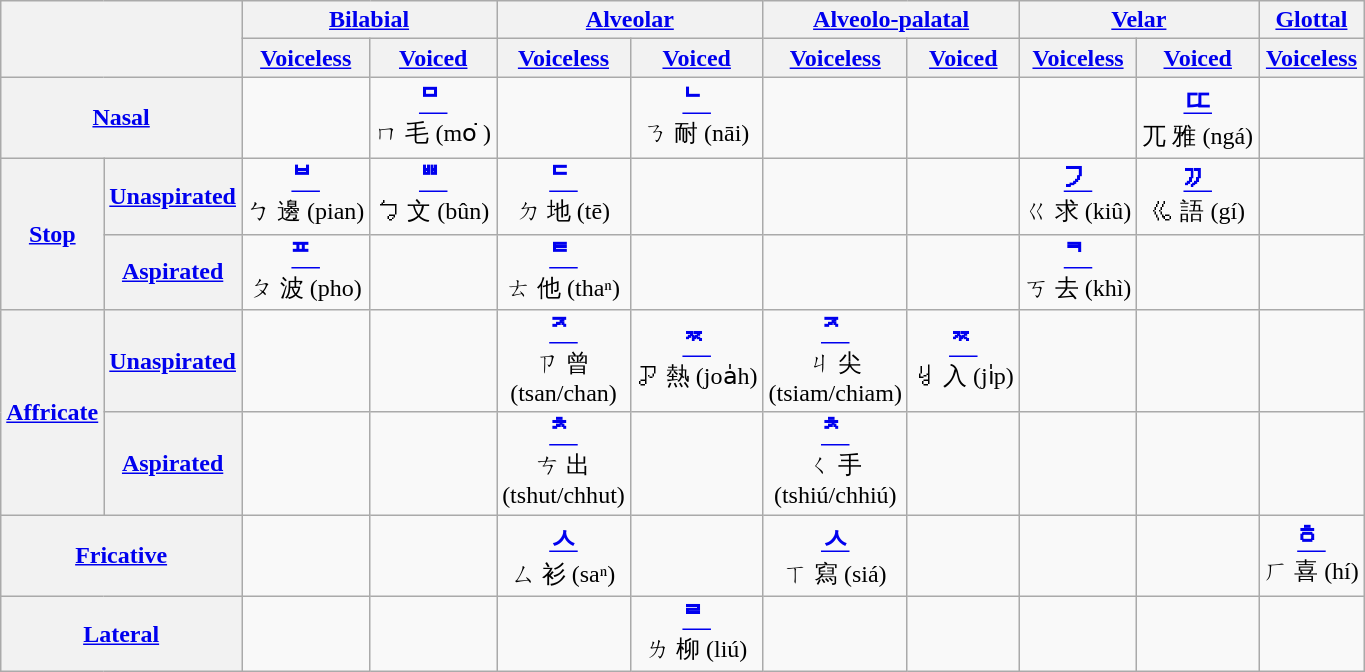<table class=wikitable>
<tr>
<th rowspan=2 colspan=2></th>
<th colspan=2><a href='#'>Bilabial</a></th>
<th colspan=2><a href='#'>Alveolar</a></th>
<th colspan=2><a href='#'>Alveolo-palatal</a></th>
<th colspan=2><a href='#'>Velar</a></th>
<th><a href='#'>Glottal</a></th>
</tr>
<tr>
<th><a href='#'>Voiceless</a></th>
<th><a href='#'>Voiced</a></th>
<th><a href='#'>Voiceless</a></th>
<th><a href='#'>Voiced</a></th>
<th><a href='#'>Voiceless</a></th>
<th><a href='#'>Voiced</a></th>
<th><a href='#'>Voiceless</a></th>
<th><a href='#'>Voiced</a></th>
<th><a href='#'>Voiceless</a></th>
</tr>
<tr align=center>
<th colspan=2><a href='#'>Nasal</a></th>
<td></td>
<td><a href='#'><strong><big>ᄆ</big></strong> </a><br>ㄇ 毛 (<span>m</span>o͘ )</td>
<td></td>
<td><a href='#'><strong><big>ᄂ</big></strong> </a><br>ㄋ 耐 (<span>n</span>āi)</td>
<td></td>
<td></td>
<td></td>
<td><a href='#'><strong><big>	ㄸ</big></strong> </a><br>ㄫ 雅 (<span>ng</span>á)</td>
<td></td>
</tr>
<tr align=center>
<th rowspan=2><a href='#'>Stop</a></th>
<th><a href='#'>Unaspirated</a></th>
<td><a href='#'><strong><big>ᄇ</big></strong> </a><br>ㄅ 邊 (<span>p</span>ian)</td>
<td><a href='#'><strong><big>ᄈ</big></strong> </a><br>ㆠ 文 (<span>b</span>ûn)</td>
<td><a href='#'><strong><big>ᄃ</big></strong> </a><br>ㄉ 地 (<span>t</span>ē)</td>
<td></td>
<td></td>
<td></td>
<td><a href='#'><strong><big>ᄀ</big></strong> </a><br>ㄍ 求 (<span>k</span>iû)</td>
<td><a href='#'><strong><big>ᄁ</big></strong> </a><br>ㆣ 語 (<span>g</span>í)</td>
<td></td>
</tr>
<tr align=center>
<th><a href='#'>Aspirated</a></th>
<td><a href='#'><strong><big>ᄑ</big></strong> </a><br>ㄆ 波 (<span>ph</span>o)</td>
<td></td>
<td><a href='#'><strong><big>ᄐ</big></strong> </a><br>ㄊ 他 (<span>th</span>aⁿ)</td>
<td></td>
<td></td>
<td></td>
<td><a href='#'><strong><big>ᄏ</big></strong> </a><br>ㄎ 去 (<span>kh</span>ì)</td>
<td></td>
<td></td>
</tr>
<tr align=center>
<th rowspan=2><a href='#'>Affricate</a></th>
<th><a href='#'>Unaspirated</a></th>
<td></td>
<td></td>
<td><a href='#'><strong><big>ᄌ</big></strong> </a><br>ㄗ 曾 <br>(<span>ts</span>an/<span>ch</span>an)</td>
<td><a href='#'><strong><big>ᄍ</big></strong> </a><br>ㆡ 熱 (<span>j</span>oa̍h)</td>
<td><a href='#'><strong><big>ᄌ</big></strong> </a><br>ㄐ 尖 <br>(<span>tsi</span>am/<span>chi</span>am)</td>
<td><a href='#'><strong><big>ᄍ</big></strong> </a><br>ㆢ 入 (<span>ji̍</span>p)</td>
<td></td>
<td></td>
<td></td>
</tr>
<tr align=center>
<th><a href='#'>Aspirated</a></th>
<td></td>
<td></td>
<td><a href='#'><strong><big>ᄎ</big></strong> </a><br>ㄘ 出 <br>(<span>tsh</span>ut/<span>chh</span>ut)</td>
<td></td>
<td><a href='#'><strong><big>ᄎ</big></strong> </a><br>ㄑ 手 <br>(<span>tshi</span>ú/<span>chhi</span>ú)</td>
<td></td>
<td></td>
<td></td>
<td></td>
</tr>
<tr align=center>
<th colspan=2><a href='#'>Fricative</a></th>
<td></td>
<td></td>
<td><a href='#'><strong><big>ㅅ</big></strong> </a><br>ㄙ 衫 (<span>s</span>aⁿ)</td>
<td></td>
<td><a href='#'><strong><big>ㅅ</big></strong> </a><br>ㄒ 寫 (<span>si</span>á)</td>
<td></td>
<td></td>
<td></td>
<td><a href='#'><strong><big>ᄒ</big></strong> </a><br>ㄏ 喜 (<span>h</span>í)</td>
</tr>
<tr align=center>
<th colspan=2><a href='#'>Lateral</a></th>
<td></td>
<td></td>
<td></td>
<td><a href='#'><strong><big>ᄅ</big></strong> </a><br>ㄌ 柳 (<span>l</span>iú)</td>
<td></td>
<td></td>
<td></td>
<td></td>
<td></td>
</tr>
</table>
